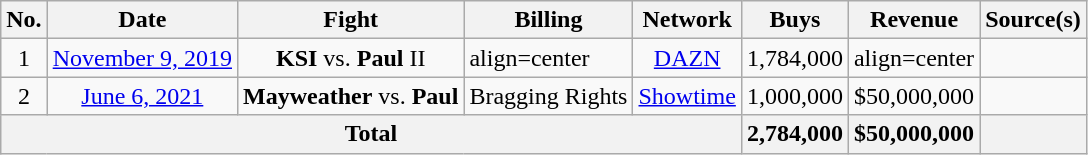<table class="wikitable sortable">
<tr>
<th>No.</th>
<th>Date</th>
<th>Fight</th>
<th>Billing</th>
<th>Network</th>
<th>Buys</th>
<th>Revenue</th>
<th>Source(s)</th>
</tr>
<tr>
<td align=center>1</td>
<td align=center><a href='#'>November 9, 2019</a></td>
<td align=center><strong>KSI</strong> vs. <strong>Paul</strong> II</td>
<td>align=center </td>
<td align=center><a href='#'>DAZN</a></td>
<td align=center>1,784,000</td>
<td>align=center </td>
<td align="center"></td>
</tr>
<tr>
<td align="center">2</td>
<td align="center"><a href='#'>June 6, 2021</a></td>
<td align="center"><strong>Mayweather</strong> vs. <strong>Paul</strong></td>
<td align="center">Bragging Rights</td>
<td align="center"><a href='#'>Showtime</a></td>
<td align="center">1,000,000</td>
<td align="center">$50,000,000</td>
<td align="center"></td>
</tr>
<tr>
<th colspan="5">Total</th>
<th>2,784,000</th>
<th>$50,000,000</th>
<th></th>
</tr>
</table>
